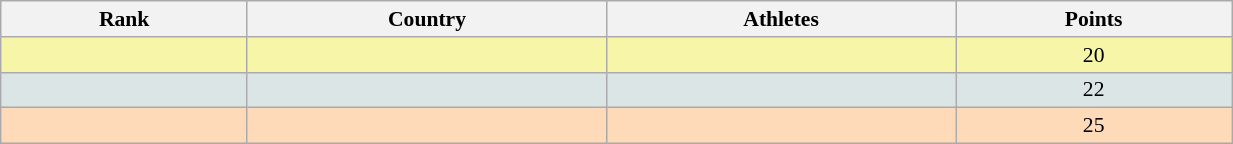<table class="wikitable" width=65% style="font-size:90%; text-align:center;">
<tr>
<th>Rank</th>
<th>Country</th>
<th>Athletes</th>
<th>Points</th>
</tr>
<tr bgcolor="#F7F6A8">
<td></td>
<td align=left></td>
<td></td>
<td>20</td>
</tr>
<tr bgcolor="#DCE5E5">
<td></td>
<td align=left></td>
<td></td>
<td>22</td>
</tr>
<tr bgcolor="#FFDAB9">
<td></td>
<td align=left></td>
<td></td>
<td>25</td>
</tr>
</table>
